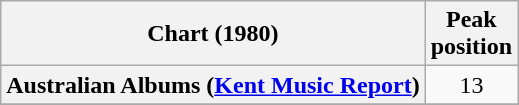<table class="wikitable sortable plainrowheaders" style="text-align:center">
<tr>
<th>Chart (1980)</th>
<th>Peak<br>position</th>
</tr>
<tr>
<th scope="row">Australian Albums (<a href='#'>Kent Music Report</a>)</th>
<td>13</td>
</tr>
<tr>
</tr>
<tr>
</tr>
<tr>
</tr>
<tr>
</tr>
<tr>
</tr>
<tr>
</tr>
<tr>
</tr>
<tr>
</tr>
</table>
